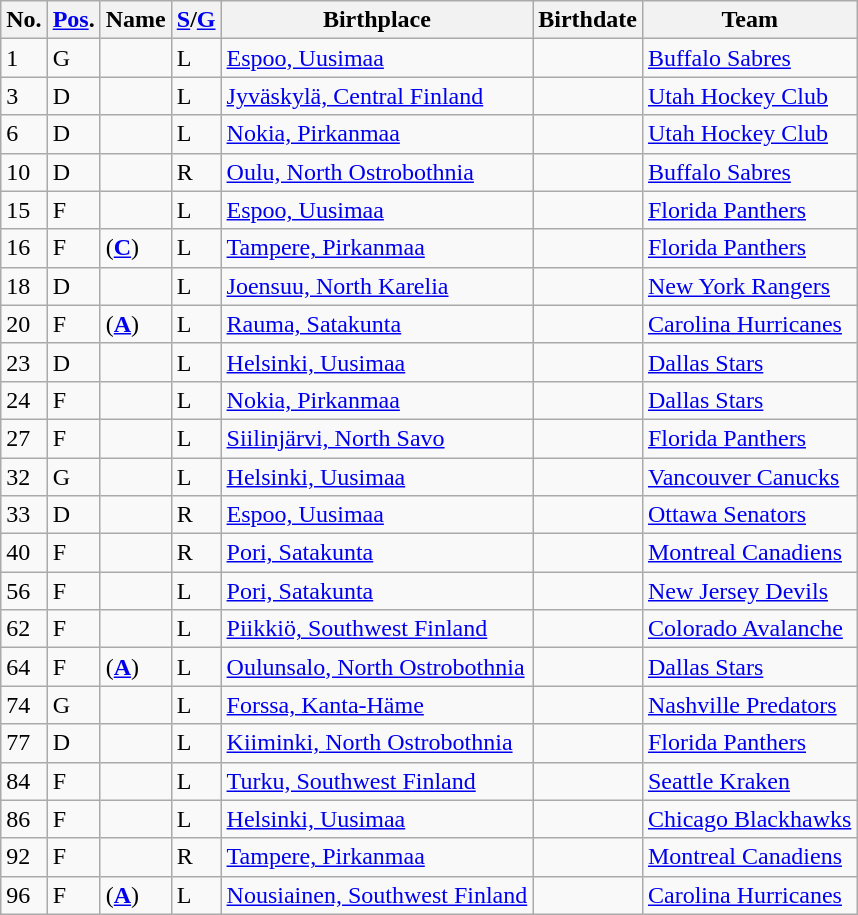<table class="wikitable sortable">
<tr>
<th>No.</th>
<th><a href='#'>Pos</a>.</th>
<th>Name</th>
<th><a href='#'>S</a>/<a href='#'>G</a></th>
<th>Birthplace</th>
<th>Birthdate</th>
<th>Team</th>
</tr>
<tr>
<td>1</td>
<td>G</td>
<td align=left></td>
<td>L</td>
<td><a href='#'>Espoo, Uusimaa</a></td>
<td></td>
<td style="text-align:left;"><a href='#'>Buffalo Sabres</a></td>
</tr>
<tr>
<td>3</td>
<td>D</td>
<td align=left></td>
<td>L</td>
<td><a href='#'>Jyväskylä, Central Finland</a></td>
<td></td>
<td style="text-align:left;"><a href='#'>Utah Hockey Club</a></td>
</tr>
<tr>
<td>6</td>
<td>D</td>
<td align=left></td>
<td>L</td>
<td><a href='#'>Nokia, Pirkanmaa</a></td>
<td></td>
<td style="text-align:left;"><a href='#'>Utah Hockey Club</a></td>
</tr>
<tr>
<td>10</td>
<td>D</td>
<td align=left></td>
<td>R</td>
<td><a href='#'>Oulu, North Ostrobothnia</a></td>
<td></td>
<td style="text-align:left;"><a href='#'>Buffalo Sabres</a></td>
</tr>
<tr>
<td>15</td>
<td>F</td>
<td align=left></td>
<td>L</td>
<td><a href='#'>Espoo, Uusimaa</a></td>
<td></td>
<td style="text-align:left;"><a href='#'>Florida Panthers</a></td>
</tr>
<tr>
<td>16</td>
<td>F</td>
<td align=left> (<strong><a href='#'>C</a></strong>)</td>
<td>L</td>
<td><a href='#'>Tampere, Pirkanmaa</a></td>
<td></td>
<td style="text-align:left;"><a href='#'>Florida Panthers</a></td>
</tr>
<tr>
<td>18</td>
<td>D</td>
<td align=left></td>
<td>L</td>
<td><a href='#'>Joensuu, North Karelia</a></td>
<td></td>
<td style="text-align:left;"><a href='#'>New York Rangers</a></td>
</tr>
<tr>
<td>20</td>
<td>F</td>
<td align=left> (<strong><a href='#'>A</a></strong>)</td>
<td>L</td>
<td><a href='#'>Rauma, Satakunta</a></td>
<td></td>
<td style="text-align:left;"><a href='#'>Carolina Hurricanes</a></td>
</tr>
<tr>
<td>23</td>
<td>D</td>
<td align=left></td>
<td>L</td>
<td><a href='#'>Helsinki, Uusimaa</a></td>
<td></td>
<td style="text-align:left;"><a href='#'>Dallas Stars</a></td>
</tr>
<tr>
<td>24</td>
<td>F</td>
<td align=left></td>
<td>L</td>
<td><a href='#'>Nokia, Pirkanmaa</a></td>
<td></td>
<td style="text-align:left;"><a href='#'>Dallas Stars</a></td>
</tr>
<tr>
<td>27</td>
<td>F</td>
<td align=left></td>
<td>L</td>
<td><a href='#'>Siilinjärvi, North Savo</a></td>
<td></td>
<td style="text-align:left;"><a href='#'>Florida Panthers</a></td>
</tr>
<tr>
<td>32</td>
<td>G</td>
<td align=left></td>
<td>L</td>
<td><a href='#'>Helsinki, Uusimaa</a></td>
<td></td>
<td style="text-align:left;"><a href='#'>Vancouver Canucks</a></td>
</tr>
<tr>
<td>33</td>
<td>D</td>
<td align=left></td>
<td>R</td>
<td><a href='#'>Espoo, Uusimaa</a></td>
<td></td>
<td style="text-align:left;"><a href='#'>Ottawa Senators</a></td>
</tr>
<tr>
<td>40</td>
<td>F</td>
<td align=left></td>
<td>R</td>
<td><a href='#'>Pori, Satakunta</a></td>
<td></td>
<td style="text-align:left;"><a href='#'>Montreal Canadiens</a></td>
</tr>
<tr>
<td>56</td>
<td>F</td>
<td align=left></td>
<td>L</td>
<td><a href='#'>Pori, Satakunta</a></td>
<td></td>
<td style="text-align:left;"><a href='#'>New Jersey Devils</a></td>
</tr>
<tr>
<td>62</td>
<td>F</td>
<td align=left></td>
<td>L</td>
<td><a href='#'>Piikkiö, Southwest Finland</a></td>
<td></td>
<td style="text-align:left;"><a href='#'>Colorado Avalanche</a></td>
</tr>
<tr>
<td>64</td>
<td>F</td>
<td align=left> (<strong><a href='#'>A</a></strong>)</td>
<td>L</td>
<td><a href='#'>Oulunsalo, North Ostrobothnia</a></td>
<td></td>
<td style="text-align:left;"><a href='#'>Dallas Stars</a></td>
</tr>
<tr>
<td>74</td>
<td>G</td>
<td align=left></td>
<td>L</td>
<td><a href='#'>Forssa, Kanta-Häme</a></td>
<td></td>
<td style="text-align:left;"><a href='#'>Nashville Predators</a></td>
</tr>
<tr>
<td>77</td>
<td>D</td>
<td align=left></td>
<td>L</td>
<td><a href='#'>Kiiminki, North Ostrobothnia</a></td>
<td></td>
<td style="text-align:left;"><a href='#'>Florida Panthers</a></td>
</tr>
<tr>
<td>84</td>
<td>F</td>
<td align=left></td>
<td>L</td>
<td><a href='#'>Turku, Southwest Finland</a></td>
<td></td>
<td style="text-align:left;"><a href='#'>Seattle Kraken</a></td>
</tr>
<tr>
<td>86</td>
<td>F</td>
<td align=left></td>
<td>L</td>
<td><a href='#'>Helsinki, Uusimaa</a></td>
<td></td>
<td style="text-align:left;"><a href='#'>Chicago Blackhawks</a></td>
</tr>
<tr>
<td>92</td>
<td>F</td>
<td align=left></td>
<td>R</td>
<td><a href='#'>Tampere, Pirkanmaa</a></td>
<td></td>
<td style="text-align:left;"><a href='#'>Montreal Canadiens</a></td>
</tr>
<tr>
<td>96</td>
<td>F</td>
<td align=left> (<strong><a href='#'>A</a></strong>)</td>
<td>L</td>
<td><a href='#'>Nousiainen, Southwest Finland</a></td>
<td></td>
<td style="text-align:left;"><a href='#'>Carolina Hurricanes</a></td>
</tr>
</table>
